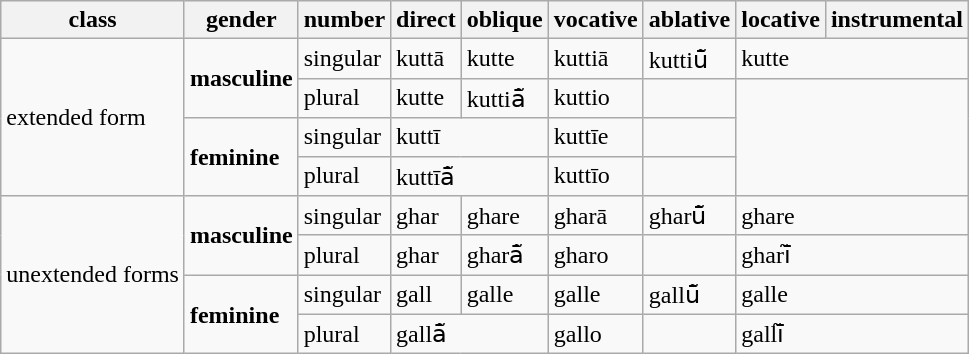<table class="wikitable mw-collapsible mw-collapsed">
<tr>
<th>class</th>
<th>gender</th>
<th>number</th>
<th>direct</th>
<th>oblique</th>
<th>vocative</th>
<th>ablative</th>
<th>locative</th>
<th>instrumental</th>
</tr>
<tr>
<td rowspan="4">extended form</td>
<td rowspan="2"><strong>masculine</strong></td>
<td>singular</td>
<td>kuttā</td>
<td>kutte</td>
<td>kuttiā</td>
<td>kuttiū̃</td>
<td colspan="2">kutte</td>
</tr>
<tr>
<td>plural</td>
<td>kutte</td>
<td>kuttiā̃</td>
<td>kuttio</td>
<td></td>
<td colspan="2" rowspan="3"></td>
</tr>
<tr>
<td rowspan="2"><strong>feminine</strong></td>
<td>singular</td>
<td colspan="2">kuttī</td>
<td>kuttīe</td>
<td></td>
</tr>
<tr>
<td>plural</td>
<td colspan="2">kuttīā̃</td>
<td>kuttīo</td>
<td></td>
</tr>
<tr>
<td rowspan="4">unextended forms</td>
<td rowspan="2"><strong>masculine</strong></td>
<td>singular</td>
<td>ghar</td>
<td>ghare</td>
<td>gharā</td>
<td>gharū̃</td>
<td colspan="2">ghare</td>
</tr>
<tr>
<td>plural</td>
<td>ghar</td>
<td>gharā̃</td>
<td>gharo</td>
<td></td>
<td colspan="2">gharī̃</td>
</tr>
<tr>
<td rowspan="2"><strong>feminine</strong></td>
<td>singular</td>
<td>gall</td>
<td>galle</td>
<td>galle</td>
<td>gallū̃</td>
<td colspan="2">galle</td>
</tr>
<tr>
<td>plural</td>
<td colspan="2">gallā̃</td>
<td>gallo</td>
<td></td>
<td colspan="2">gallī̃</td>
</tr>
</table>
